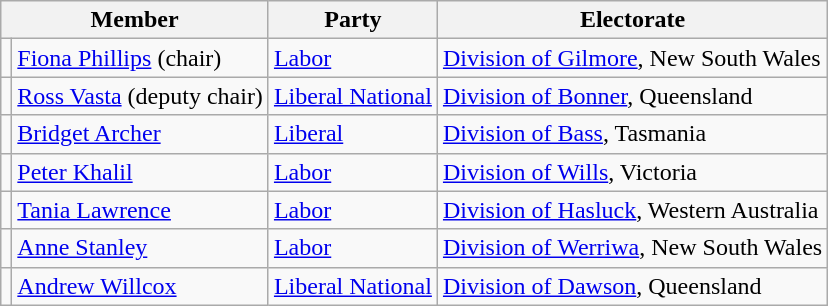<table class="wikitable">
<tr>
<th colspan="2">Member</th>
<th>Party</th>
<th>Electorate</th>
</tr>
<tr>
<td></td>
<td><a href='#'>Fiona Phillips</a> (chair)</td>
<td><a href='#'>Labor</a></td>
<td><a href='#'>Division of Gilmore</a>, New South Wales</td>
</tr>
<tr>
<td></td>
<td><a href='#'>Ross Vasta</a> (deputy chair)</td>
<td><a href='#'>Liberal National</a></td>
<td><a href='#'>Division of Bonner</a>, Queensland</td>
</tr>
<tr>
<td></td>
<td><a href='#'>Bridget Archer</a></td>
<td><a href='#'>Liberal</a></td>
<td><a href='#'>Division of Bass</a>, Tasmania</td>
</tr>
<tr>
<td></td>
<td><a href='#'>Peter Khalil</a></td>
<td><a href='#'>Labor</a></td>
<td><a href='#'>Division of Wills</a>, Victoria</td>
</tr>
<tr>
<td></td>
<td><a href='#'>Tania Lawrence</a></td>
<td><a href='#'>Labor</a></td>
<td><a href='#'>Division of Hasluck</a>, Western Australia</td>
</tr>
<tr>
<td></td>
<td><a href='#'>Anne Stanley</a></td>
<td><a href='#'>Labor</a></td>
<td><a href='#'>Division of Werriwa</a>, New South Wales</td>
</tr>
<tr>
<td></td>
<td><a href='#'>Andrew Willcox</a></td>
<td><a href='#'>Liberal National</a></td>
<td><a href='#'>Division of Dawson</a>, Queensland</td>
</tr>
</table>
